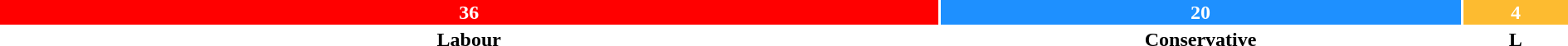<table style="width:100%; text-align:center;">
<tr style="color:white;">
<td style="background:red; width:60%;"><strong>36</strong></td>
<td style="background:dodgerblue; width:33.3%;"><strong>20</strong></td>
<td style="background:#FDBB30; width:6.7%;"><strong>4</strong></td>
</tr>
<tr>
<td><span><strong>Labour</strong></span></td>
<td><span><strong>Conservative</strong></span></td>
<td><span><strong>L</strong></span></td>
</tr>
</table>
